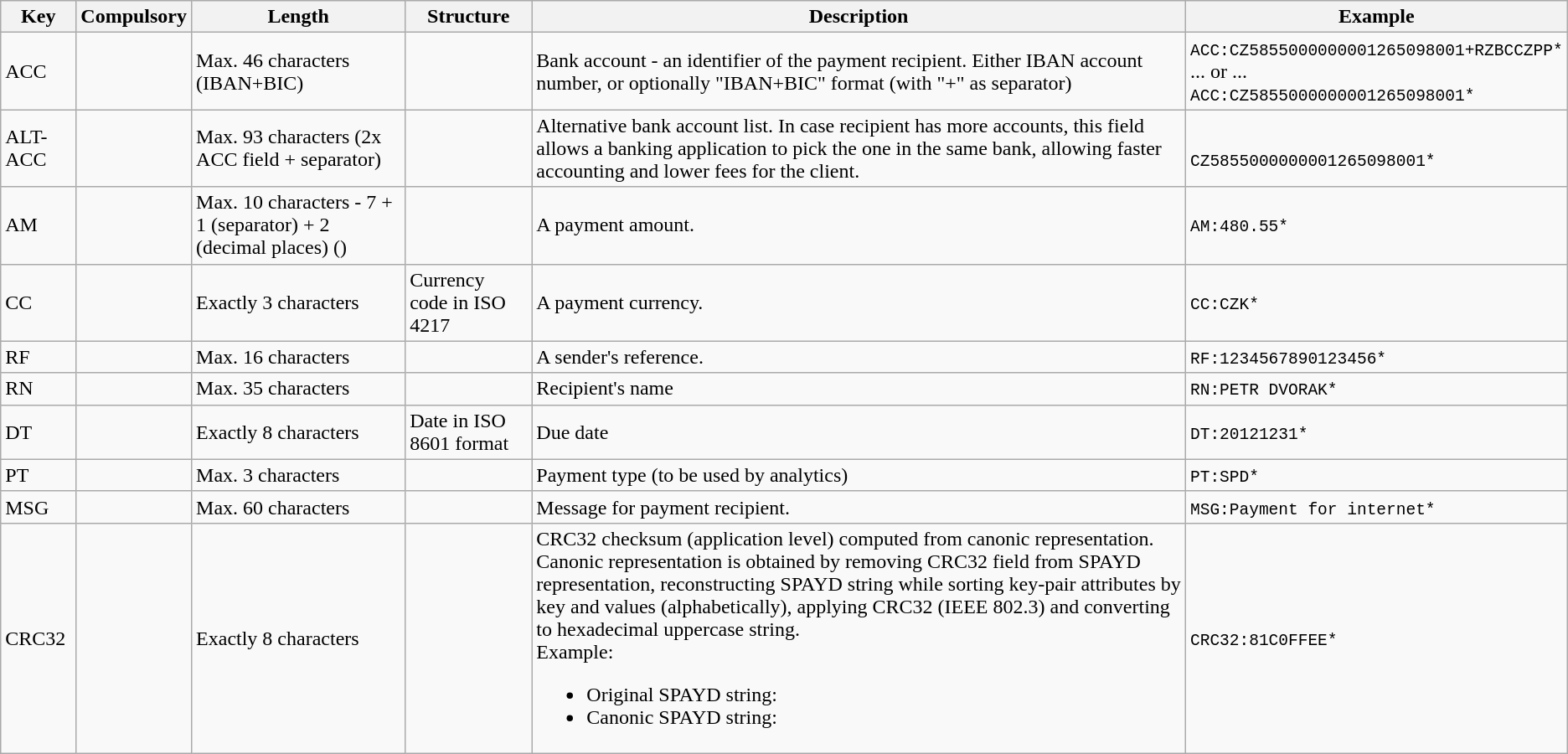<table class="wikitable">
<tr>
<th>Key</th>
<th>Compulsory</th>
<th>Length</th>
<th>Structure</th>
<th>Description</th>
<th>Example</th>
</tr>
<tr>
<td>ACC</td>
<td></td>
<td>Max. 46 characters (IBAN+BIC)</td>
<td></td>
<td>Bank account - an identifier of the payment recipient. Either IBAN account number, or optionally "IBAN+BIC" format (with "+" as separator)</td>
<td><code>ACC:CZ5855000000001265098001+RZBCCZPP*</code><br>... or ...<br><code>ACC:CZ5855000000001265098001*</code></td>
</tr>
<tr>
<td>ALT-ACC</td>
<td></td>
<td>Max. 93 characters (2x ACC field + separator)</td>
<td></td>
<td>Alternative bank account list. In case recipient has more accounts, this field allows a banking application to pick the one in the same bank, allowing faster accounting and lower fees for the client.</td>
<td><code><br>CZ5855000000001265098001*</code></td>
</tr>
<tr>
<td>AM</td>
<td></td>
<td>Max. 10 characters - 7 + 1 (separator) + 2 (decimal places) ()</td>
<td></td>
<td>A payment amount.</td>
<td><code>AM:480.55*</code></td>
</tr>
<tr>
<td>CC</td>
<td></td>
<td>Exactly 3 characters</td>
<td>Currency code in ISO 4217</td>
<td>A payment currency.</td>
<td><code>CC:CZK*</code></td>
</tr>
<tr>
<td>RF</td>
<td></td>
<td>Max. 16 characters</td>
<td></td>
<td>A sender's reference.</td>
<td><code>RF:1234567890123456*</code></td>
</tr>
<tr>
<td>RN</td>
<td></td>
<td>Max. 35 characters</td>
<td></td>
<td>Recipient's name</td>
<td><code>RN:PETR DVORAK*</code></td>
</tr>
<tr>
<td>DT</td>
<td></td>
<td>Exactly 8 characters</td>
<td>Date in ISO 8601 format</td>
<td>Due date</td>
<td><code>DT:20121231*</code></td>
</tr>
<tr>
<td>PT</td>
<td></td>
<td>Max. 3 characters</td>
<td></td>
<td>Payment type (to be used by analytics)</td>
<td><code>PT:SPD*</code></td>
</tr>
<tr>
<td>MSG</td>
<td></td>
<td>Max. 60 characters</td>
<td></td>
<td>Message for payment recipient.</td>
<td><code>MSG:Payment for internet*</code></td>
</tr>
<tr>
<td>CRC32</td>
<td></td>
<td>Exactly 8 characters</td>
<td></td>
<td>CRC32 checksum (application level) computed from canonic representation.<br>Canonic representation is obtained by removing CRC32 field from SPAYD representation, reconstructing SPAYD string while sorting key-pair attributes by key and values (alphabetically), applying CRC32 (IEEE 802.3) and converting to hexadecimal uppercase string.<br>Example:<ul><li>Original SPAYD string: </li><li>Canonic SPAYD string: </li></ul></td>
<td><code>CRC32:81C0FFEE*</code></td>
</tr>
</table>
